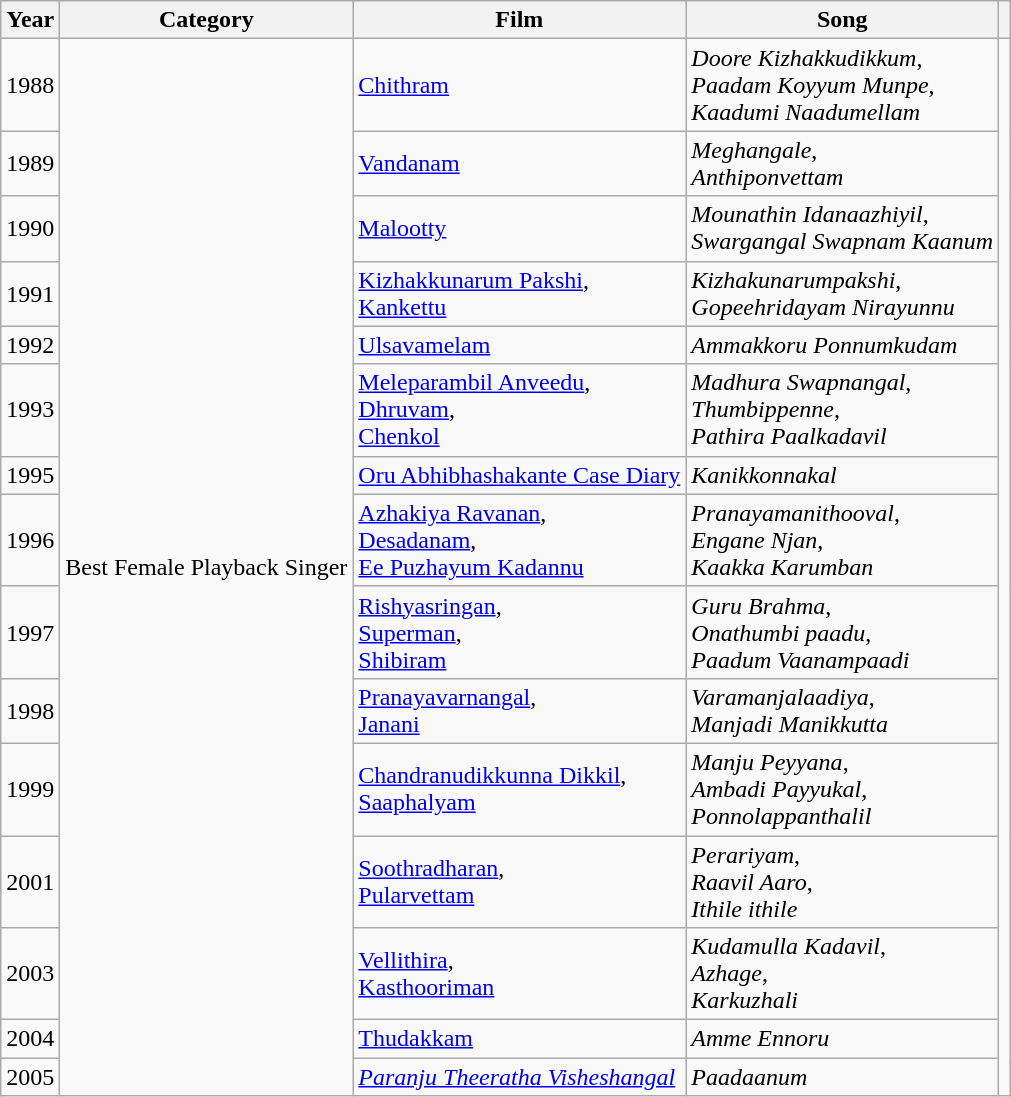<table class="wikitable sortable">
<tr>
<th>Year</th>
<th>Category</th>
<th>Film</th>
<th>Song</th>
<th></th>
</tr>
<tr>
<td>1988</td>
<td rowspan=15>Best Female Playback Singer</td>
<td><a href='#'>Chithram</a></td>
<td><em>Doore Kizhakkudikkum</em>, <br> <em>Paadam Koyyum Munpe</em>, <br> <em>Kaadumi Naadumellam</em></td>
<td rowspan=15></td>
</tr>
<tr>
<td>1989</td>
<td><a href='#'>Vandanam</a></td>
<td><em>Meghangale</em>, <br> <em>Anthiponvettam</em></td>
</tr>
<tr>
<td>1990</td>
<td><a href='#'>Malootty</a></td>
<td><em>Mounathin Idanaazhiyil</em>, <br> <em>Swargangal Swapnam Kaanum</em></td>
</tr>
<tr>
<td>1991</td>
<td><a href='#'>Kizhakkunarum Pakshi</a>, <br> <a href='#'>Kankettu</a></td>
<td><em>Kizhakunarumpakshi</em>, <br> <em>Gopeehridayam Nirayunnu</em></td>
</tr>
<tr>
<td>1992</td>
<td><a href='#'>Ulsavamelam</a></td>
<td><em>Ammakkoru Ponnumkudam</em></td>
</tr>
<tr>
<td>1993</td>
<td><a href='#'>Meleparambil Anveedu</a>, <br> <a href='#'>Dhruvam</a>, <br> <a href='#'>Chenkol</a></td>
<td><em>Madhura Swapnangal</em>, <br> <em>Thumbippenne</em>, <br> <em>Pathira Paalkadavil</em></td>
</tr>
<tr>
<td>1995</td>
<td><a href='#'>Oru Abhibhashakante Case Diary</a></td>
<td><em>Kanikkonnakal</em></td>
</tr>
<tr>
<td>1996</td>
<td><a href='#'>Azhakiya Ravanan</a>, <br> <a href='#'>Desadanam</a>, <br> <a href='#'>Ee Puzhayum Kadannu</a></td>
<td><em>Pranayamanithooval</em>, <br> <em>Engane Njan</em>, <br> <em>Kaakka Karumban</em></td>
</tr>
<tr>
<td>1997</td>
<td><a href='#'>Rishyasringan</a>, <br> <a href='#'>Superman</a>, <br> <a href='#'>Shibiram</a></td>
<td><em>Guru Brahma</em>, <br> <em>Onathumbi paadu</em>, <br> <em>Paadum Vaanampaadi</em></td>
</tr>
<tr>
<td>1998</td>
<td><a href='#'>Pranayavarnangal</a>, <br> <a href='#'>Janani</a></td>
<td><em>Varamanjalaadiya</em>, <br> <em>Manjadi Manikkutta</em></td>
</tr>
<tr>
<td>1999</td>
<td><a href='#'>Chandranudikkunna Dikkil</a>, <br> <a href='#'>Saaphalyam</a></td>
<td><em>Manju Peyyana</em>, <br> <em>Ambadi Payyukal</em>, <br> <em>Ponnolappanthalil</em></td>
</tr>
<tr>
<td>2001</td>
<td><a href='#'>Soothradharan</a>, <br> <a href='#'>Pularvettam</a></td>
<td><em>Perariyam</em>, <br> <em>Raavil Aaro</em>, <br> <em>Ithile ithile</em></td>
</tr>
<tr>
<td>2003</td>
<td><a href='#'>Vellithira</a>, <br> <a href='#'>Kasthooriman</a></td>
<td><em>Kudamulla Kadavil</em>, <br>  <em>Azhage</em>, <br> <em>Karkuzhali</em></td>
</tr>
<tr>
<td>2004</td>
<td><a href='#'>Thudakkam</a></td>
<td><em>Amme Ennoru</em></td>
</tr>
<tr>
<td>2005</td>
<td><em><a href='#'>Paranju Theeratha Visheshangal</a></em></td>
<td><em>Paadaanum</em></td>
</tr>
</table>
